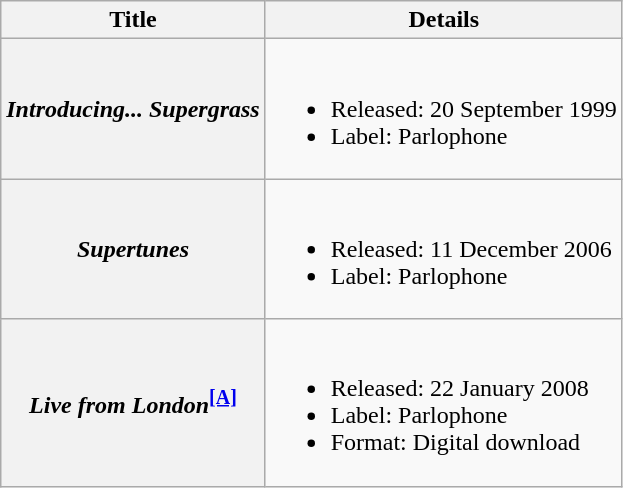<table class="wikitable plainrowheaders">
<tr>
<th scope="col">Title</th>
<th scope="col">Details</th>
</tr>
<tr>
<th scope="row"><em>Introducing... Supergrass</em></th>
<td><br><ul><li>Released: 20 September 1999</li><li>Label: Parlophone</li></ul></td>
</tr>
<tr>
<th scope="row"><em>Supertunes</em></th>
<td><br><ul><li>Released: 11 December 2006</li><li>Label: Parlophone</li></ul></td>
</tr>
<tr>
<th scope="row"><em>Live from London</em><sup><a href='#'><strong>[A]</strong></a></sup></th>
<td><br><ul><li>Released: 22 January 2008</li><li>Label: Parlophone</li><li>Format: Digital download</li></ul></td>
</tr>
</table>
